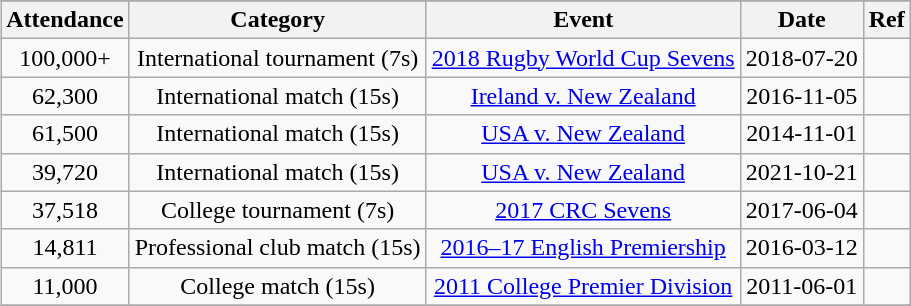<table class="wikitable sortable" style="text-align: center;float:right;">
<tr>
</tr>
<tr>
<th>Attendance</th>
<th>Category</th>
<th>Event</th>
<th>Date</th>
<th>Ref</th>
</tr>
<tr>
<td>100,000+</td>
<td>International tournament (7s)</td>
<td><a href='#'>2018 Rugby World Cup Sevens</a></td>
<td>2018-07-20</td>
<td></td>
</tr>
<tr>
<td>62,300</td>
<td>International match (15s)</td>
<td><a href='#'>Ireland v. New Zealand</a></td>
<td>2016-11-05</td>
<td></td>
</tr>
<tr>
<td>61,500</td>
<td>International match (15s)</td>
<td><a href='#'>USA v. New Zealand</a></td>
<td>2014-11-01</td>
<td></td>
</tr>
<tr>
<td>39,720</td>
<td>International match (15s)</td>
<td><a href='#'>USA v. New Zealand</a></td>
<td>2021-10-21</td>
<td></td>
</tr>
<tr>
<td>37,518</td>
<td>College tournament (7s)</td>
<td><a href='#'>2017 CRC Sevens</a></td>
<td>2017-06-04</td>
<td></td>
</tr>
<tr>
<td>14,811</td>
<td>Professional club match (15s)</td>
<td><a href='#'>2016–17 English Premiership</a></td>
<td>2016-03-12</td>
<td></td>
</tr>
<tr>
<td>11,000</td>
<td>College match (15s)</td>
<td><a href='#'>2011 College Premier Division</a></td>
<td>2011-06-01</td>
<td></td>
</tr>
<tr>
</tr>
</table>
